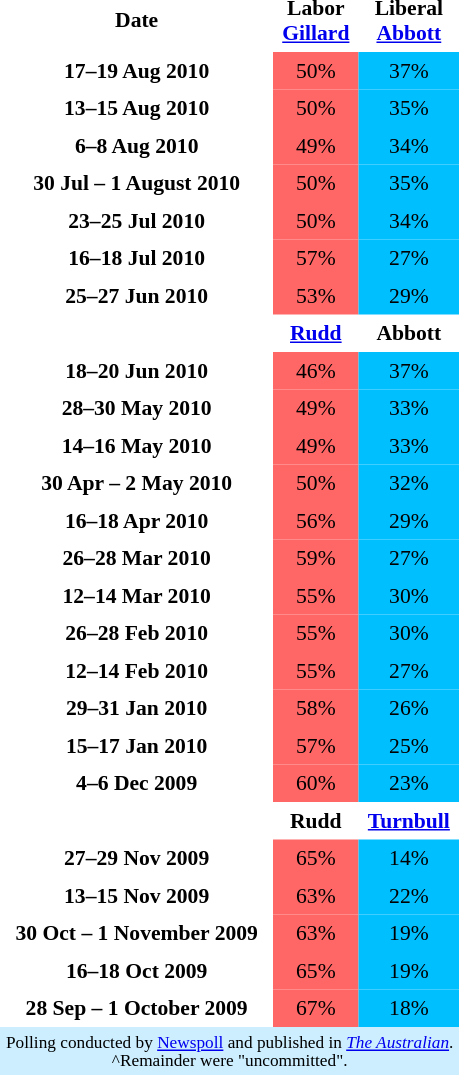<table class="toccolours" cellpadding="4" cellspacing="0" style="float:left; text-align:center; margin-right:.5em; margin-top:.4em; font-size:90%;">
<tr>
</tr>
<tr>
<th>Date</th>
<th>Labor<br><a href='#'>Gillard</a></th>
<th>Liberal<br><a href='#'>Abbott</a></th>
</tr>
<tr>
<th>17–19 Aug 2010</th>
<td style="background:#f66;">50%</td>
<td style="background:#00bfff;">37%</td>
</tr>
<tr>
<th>13–15 Aug 2010</th>
<td style="background:#f66;">50%</td>
<td style="background:#00bfff;">35%</td>
</tr>
<tr>
<th>6–8 Aug 2010</th>
<td style="background:#f66;">49%</td>
<td style="background:#00bfff;">34%</td>
</tr>
<tr>
<th>30 Jul – 1 August 2010</th>
<td style="background:#f66;">50%</td>
<td style="background:#00bfff;">35%</td>
</tr>
<tr>
<th>23–25 Jul 2010</th>
<td style="background:#f66;">50%</td>
<td style="background:#00bfff;">34%</td>
</tr>
<tr>
<th>16–18 Jul 2010</th>
<td style="background:#f66;">57%</td>
<td style="background:#00bfff;">27%</td>
</tr>
<tr>
<th>25–27 Jun 2010</th>
<td style="background:#f66;">53%</td>
<td style="background:#00bfff;">29%</td>
</tr>
<tr>
<th></th>
<th><a href='#'>Rudd</a></th>
<th>Abbott</th>
</tr>
<tr>
<th>18–20 Jun 2010</th>
<td style="background:#f66;">46%</td>
<td style="background:#00bfff;">37%</td>
</tr>
<tr>
<th>28–30 May 2010</th>
<td style="background:#f66;">49%</td>
<td style="background:#00bfff;">33%</td>
</tr>
<tr>
<th>14–16 May 2010</th>
<td style="background:#f66;">49%</td>
<td style="background:#00bfff;">33%</td>
</tr>
<tr>
<th>30 Apr – 2 May 2010</th>
<td style="background:#f66;">50%</td>
<td style="background:#00bfff;">32%</td>
</tr>
<tr>
<th>16–18 Apr 2010</th>
<td style="background:#f66;">56%</td>
<td style="background:#00bfff;">29%</td>
</tr>
<tr>
<th>26–28 Mar 2010</th>
<td style="background:#f66;">59%</td>
<td style="background:#00bfff;">27%</td>
</tr>
<tr>
<th>12–14 Mar 2010</th>
<td style="background:#f66;">55%</td>
<td style="background:#00bfff;">30%</td>
</tr>
<tr>
<th>26–28 Feb 2010</th>
<td style="background:#f66;">55%</td>
<td style="background:#00bfff;">30%</td>
</tr>
<tr>
<th>12–14 Feb 2010</th>
<td style="background:#f66;">55%</td>
<td style="background:#00bfff;">27%</td>
</tr>
<tr>
<th>29–31 Jan 2010</th>
<td style="background:#f66;">58%</td>
<td style="background:#00bfff;">26%</td>
</tr>
<tr>
<th>15–17 Jan 2010</th>
<td style="background:#f66;">57%</td>
<td style="background:#00bfff;">25%</td>
</tr>
<tr>
<th>4–6 Dec 2009</th>
<td style="background:#f66;">60%</td>
<td style="background:#00bfff;">23%</td>
</tr>
<tr>
<th></th>
<th>Rudd</th>
<th><a href='#'>Turnbull</a></th>
</tr>
<tr>
<th>27–29 Nov 2009</th>
<td style="background:#f66;">65%</td>
<td style="background:#00bfff;">14%</td>
</tr>
<tr>
<th>13–15 Nov 2009</th>
<td style="background:#f66;">63%</td>
<td style="background:#00bfff;">22%</td>
</tr>
<tr>
<th>30 Oct – 1 November 2009</th>
<td style="background:#f66;">63%</td>
<td style="background:#00bfff;">19%</td>
</tr>
<tr>
<th>16–18 Oct 2009</th>
<td style="background:#f66;">65%</td>
<td style="background:#00bfff;">19%</td>
</tr>
<tr>
<th>28 Sep – 1 October 2009</th>
<td style="background:#f66;">67%</td>
<td style="background:#00bfff;">18%</td>
</tr>
<tr>
<td colspan="3" style="font-size:80%; background:#cef;">Polling conducted by <a href='#'>Newspoll</a> and published in <em><a href='#'>The Australian</a></em>.<br>^Remainder were "uncommitted".</td>
</tr>
</table>
